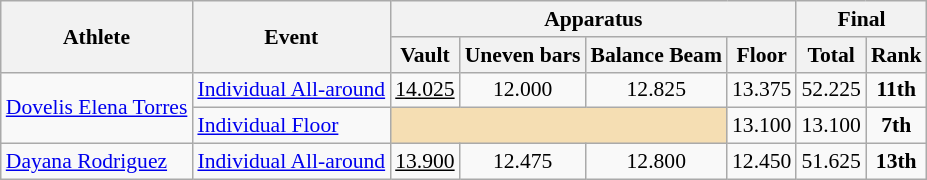<table class="wikitable" style="font-size:90%">
<tr>
<th rowspan="2">Athlete</th>
<th rowspan="2">Event</th>
<th colspan = "4">Apparatus</th>
<th colspan = "2">Final</th>
</tr>
<tr>
<th>Vault</th>
<th>Uneven bars</th>
<th>Balance Beam</th>
<th>Floor</th>
<th>Total</th>
<th>Rank</th>
</tr>
<tr>
<td rowspan=2><a href='#'>Dovelis Elena Torres</a></td>
<td><a href='#'>Individual All-around</a></td>
<td align=center><u>14.025</u></td>
<td align=center>12.000</td>
<td align=center>12.825</td>
<td align=center>13.375</td>
<td align=center>52.225</td>
<td align=center><strong>11th</strong></td>
</tr>
<tr>
<td><a href='#'>Individual Floor</a></td>
<td align=center colspan=3 bgcolor=wheat></td>
<td align=center>13.100</td>
<td align=center>13.100</td>
<td align=center><strong>7th</strong></td>
</tr>
<tr>
<td><a href='#'>Dayana Rodriguez</a></td>
<td><a href='#'>Individual All-around</a></td>
<td align=center><u>13.900</u></td>
<td align=center>12.475</td>
<td align=center>12.800</td>
<td align=center>12.450</td>
<td align=center>51.625</td>
<td align=center><strong>13th</strong></td>
</tr>
</table>
